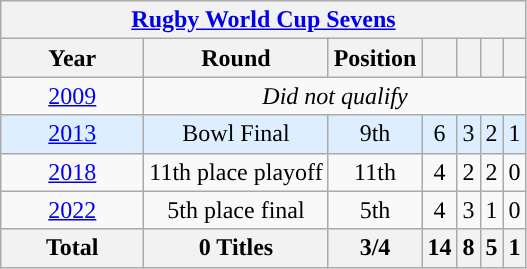<table class="wikitable" style="text-align: center;">
<tr>
<th colspan=7><a href='#'>Rugby World Cup Sevens</a></th>
</tr>
<tr>
<th style="width:5.5em;">Year</th>
<th>Round</th>
<th>Position</th>
<th></th>
<th></th>
<th></th>
<th></th>
</tr>
<tr>
<td> <a href='#'>2009</a></td>
<td colspan=6 align=center><em>Did not qualify</em></td>
</tr>
<tr bgcolor=#ddeeff>
<td> <a href='#'>2013</a></td>
<td>Bowl Final</td>
<td>9th</td>
<td>6</td>
<td>3</td>
<td>2</td>
<td>1</td>
</tr>
<tr>
<td> <a href='#'>2018</a></td>
<td>11th place playoff</td>
<td>11th</td>
<td>4</td>
<td>2</td>
<td>2</td>
<td>0</td>
</tr>
<tr>
<td> <a href='#'>2022</a></td>
<td>5th place final</td>
<td>5th</td>
<td>4</td>
<td>3</td>
<td>1</td>
<td>0</td>
</tr>
<tr>
<th>Total</th>
<th>0 Titles</th>
<th>3/4</th>
<th>14</th>
<th>8</th>
<th>5</th>
<th>1</th>
</tr>
</table>
